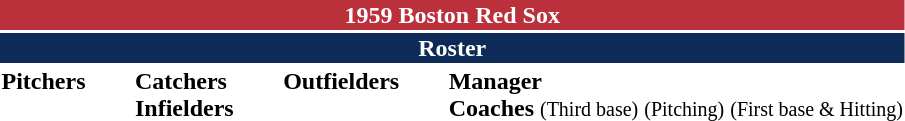<table class="toccolours" style="text-align: left;">
<tr>
<th colspan="10" style="background-color: #ba313c; color: white; text-align: center;">1959 Boston Red Sox</th>
</tr>
<tr>
<td colspan="10" style="background-color: #0d2b56; color: white; text-align: center;"><strong>Roster</strong></td>
</tr>
<tr>
<td valign="top"><strong>Pitchers</strong><br>
















</td>
<td width="25px"></td>
<td valign="top"><strong>Catchers</strong><br>



<strong>Infielders</strong>










</td>
<td width="25px"></td>
<td valign="top"><strong>Outfielders</strong><br>






</td>
<td width="25px"></td>
<td valign="top"><strong>Manager</strong><br>


<strong>Coaches</strong>

 <small>(Third base)</small>
 <small>(Pitching)</small>
 <small>(First base & Hitting)</small></td>
</tr>
<tr>
</tr>
</table>
